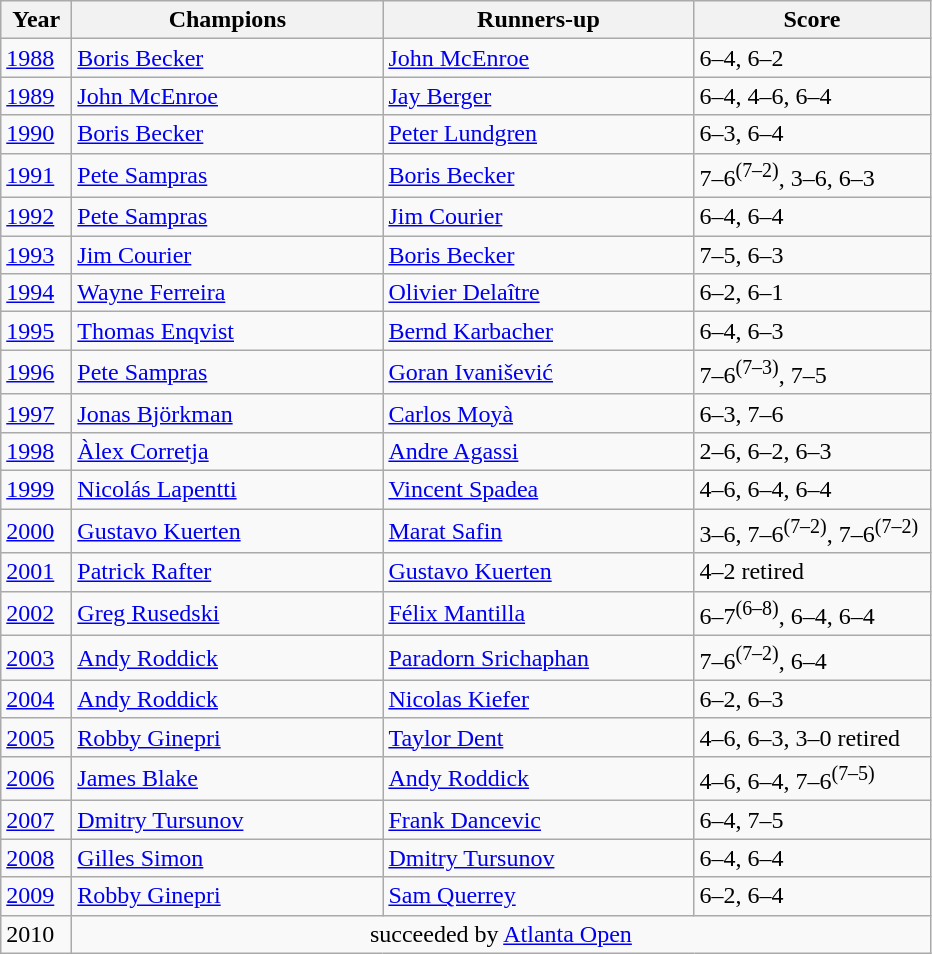<table class="wikitable">
<tr>
<th style="width:40px">Year</th>
<th style="width:200px">Champions</th>
<th style="width:200px">Runners-up</th>
<th style="width:150px" class="unsortable">Score</th>
</tr>
<tr>
<td><a href='#'>1988</a></td>
<td> <a href='#'>Boris Becker</a></td>
<td> <a href='#'>John McEnroe</a></td>
<td>6–4, 6–2</td>
</tr>
<tr>
<td><a href='#'>1989</a></td>
<td> <a href='#'>John McEnroe</a></td>
<td> <a href='#'>Jay Berger</a></td>
<td>6–4, 4–6, 6–4</td>
</tr>
<tr>
<td><a href='#'>1990</a></td>
<td> <a href='#'>Boris Becker</a></td>
<td> <a href='#'>Peter Lundgren</a></td>
<td>6–3, 6–4</td>
</tr>
<tr>
<td><a href='#'>1991</a></td>
<td> <a href='#'>Pete Sampras</a></td>
<td> <a href='#'>Boris Becker</a></td>
<td>7–6<sup>(7–2)</sup>, 3–6, 6–3</td>
</tr>
<tr>
<td><a href='#'>1992</a></td>
<td> <a href='#'>Pete Sampras</a></td>
<td> <a href='#'>Jim Courier</a></td>
<td>6–4, 6–4</td>
</tr>
<tr>
<td><a href='#'>1993</a></td>
<td> <a href='#'>Jim Courier</a></td>
<td> <a href='#'>Boris Becker</a></td>
<td>7–5, 6–3</td>
</tr>
<tr>
<td><a href='#'>1994</a></td>
<td> <a href='#'>Wayne Ferreira</a></td>
<td> <a href='#'>Olivier Delaître</a></td>
<td>6–2, 6–1</td>
</tr>
<tr>
<td><a href='#'>1995</a></td>
<td> <a href='#'>Thomas Enqvist</a></td>
<td> <a href='#'>Bernd Karbacher</a></td>
<td>6–4, 6–3</td>
</tr>
<tr>
<td><a href='#'>1996</a></td>
<td> <a href='#'>Pete Sampras</a></td>
<td> <a href='#'>Goran Ivanišević</a></td>
<td>7–6<sup>(7–3)</sup>, 7–5</td>
</tr>
<tr>
<td><a href='#'>1997</a></td>
<td> <a href='#'>Jonas Björkman</a></td>
<td> <a href='#'>Carlos Moyà</a></td>
<td>6–3, 7–6</td>
</tr>
<tr>
<td><a href='#'>1998</a></td>
<td> <a href='#'>Àlex Corretja</a></td>
<td> <a href='#'>Andre Agassi</a></td>
<td>2–6, 6–2, 6–3</td>
</tr>
<tr>
<td><a href='#'>1999</a></td>
<td> <a href='#'>Nicolás Lapentti</a></td>
<td> <a href='#'>Vincent Spadea</a></td>
<td>4–6, 6–4, 6–4</td>
</tr>
<tr>
<td><a href='#'>2000</a></td>
<td> <a href='#'>Gustavo Kuerten</a></td>
<td> <a href='#'>Marat Safin</a></td>
<td>3–6, 7–6<sup>(7–2)</sup>, 7–6<sup>(7–2)</sup></td>
</tr>
<tr>
<td><a href='#'>2001</a></td>
<td> <a href='#'>Patrick Rafter</a></td>
<td> <a href='#'>Gustavo Kuerten</a></td>
<td>4–2 retired</td>
</tr>
<tr>
<td><a href='#'>2002</a></td>
<td> <a href='#'>Greg Rusedski</a></td>
<td> <a href='#'>Félix Mantilla</a></td>
<td>6–7<sup>(6–8)</sup>, 6–4, 6–4</td>
</tr>
<tr>
<td><a href='#'>2003</a></td>
<td> <a href='#'>Andy Roddick</a></td>
<td> <a href='#'>Paradorn Srichaphan</a></td>
<td>7–6<sup>(7–2)</sup>, 6–4</td>
</tr>
<tr>
<td><a href='#'>2004</a></td>
<td> <a href='#'>Andy Roddick</a></td>
<td> <a href='#'>Nicolas Kiefer</a></td>
<td>6–2, 6–3</td>
</tr>
<tr>
<td><a href='#'>2005</a></td>
<td> <a href='#'>Robby Ginepri</a></td>
<td> <a href='#'>Taylor Dent</a></td>
<td>4–6, 6–3, 3–0 retired</td>
</tr>
<tr>
<td><a href='#'>2006</a></td>
<td> <a href='#'>James Blake</a></td>
<td> <a href='#'>Andy Roddick</a></td>
<td>4–6, 6–4, 7–6<sup>(7–5)</sup></td>
</tr>
<tr>
<td><a href='#'>2007</a></td>
<td> <a href='#'>Dmitry Tursunov</a></td>
<td> <a href='#'>Frank Dancevic</a></td>
<td>6–4, 7–5</td>
</tr>
<tr>
<td><a href='#'>2008</a></td>
<td> <a href='#'>Gilles Simon</a></td>
<td> <a href='#'>Dmitry Tursunov</a></td>
<td>6–4, 6–4</td>
</tr>
<tr>
<td><a href='#'>2009</a></td>
<td> <a href='#'>Robby Ginepri</a></td>
<td> <a href='#'>Sam Querrey</a></td>
<td>6–2, 6–4</td>
</tr>
<tr>
<td>2010</td>
<td colspan="3" align="center">succeeded by <a href='#'>Atlanta Open</a></td>
</tr>
</table>
